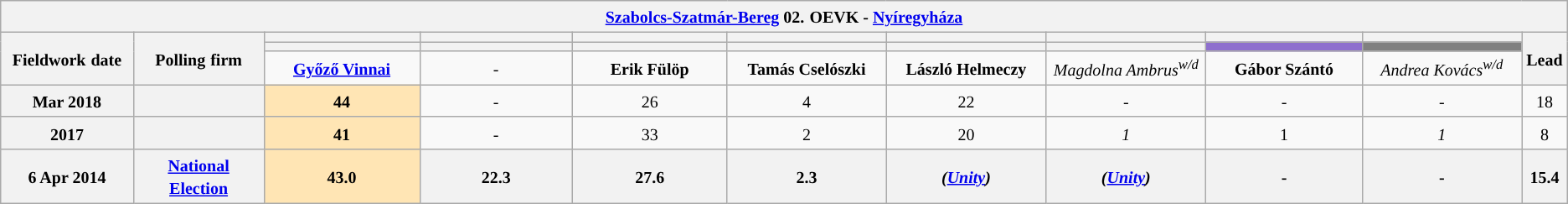<table class="wikitable mw-collapsible mw-collapsed" style="text-align:center">
<tr>
<th colspan="11" style="width: 980pt;"><small><a href='#'>Szabolcs-Szatmár-Bereg</a> 02.</small> <small>OEVK - <a href='#'>Nyíregyháza</a></small></th>
</tr>
<tr>
<th rowspan="3" style="width: 80pt;"><small>Fieldwork</small> <small>date</small></th>
<th rowspan="3" style="width: 80pt;"><strong><small>Polling</small> <small>firm</small></strong></th>
<th style="width: 100pt;"><small></small></th>
<th style="width: 100pt;"><small> </small></th>
<th style="width: 100pt;"></th>
<th style="width: 100pt;"></th>
<th style="width: 100pt;"></th>
<th style="width: 100pt;"></th>
<th style="width: 100pt;"></th>
<th style="width: 100pt;"></th>
<th rowspan="3" style="width: 20pt;"><small>Lead</small></th>
</tr>
<tr>
<th style="color:inherit;background:"></th>
<th style="color:inherit;background:"></th>
<th style="color:inherit;background:"></th>
<th style="color:inherit;background:"></th>
<th style="color:inherit;background:"></th>
<th style="color:inherit;background:"></th>
<th style="color:inherit;background:#8E6FCE;"></th>
<th style="color:inherit;background:#808080;"></th>
</tr>
<tr>
<td><small><strong><a href='#'>Győző Vinnai</a></strong></small></td>
<td><small>-</small></td>
<td><small><strong>Erik Fülöp</strong></small></td>
<td><small><strong>Tamás Cselószki</strong></small></td>
<td><small><strong>László Helmeczy</strong></small></td>
<td><em><small>Magdolna Ambrus<sup>w/d</sup></small></em></td>
<td><small><strong>Gábor Szántó</strong></small></td>
<td><em><small>Andrea Kovács<sup>w/d</sup></small></em></td>
</tr>
<tr>
<th><small>Mar 2018</small></th>
<th><small></small></th>
<td style="background:#FFE5B4"><small><strong>44</strong></small></td>
<td><small>-</small></td>
<td><small>26</small></td>
<td><small>4</small></td>
<td><small>22</small></td>
<td><em><small>-</small></em></td>
<td><small>-</small></td>
<td><em><small>-</small></em></td>
<td style="background:"><small>18</small></td>
</tr>
<tr>
<th><small>2017</small></th>
<th><small></small></th>
<td style="background:#FFE5B4"><small><strong>41</strong></small></td>
<td><small>-</small></td>
<td><small>33</small></td>
<td><small>2</small></td>
<td><small>20</small></td>
<td><em><small>1</small></em></td>
<td><small>1</small></td>
<td><em><small>1</small></em></td>
<td style="background:"><small>8</small></td>
</tr>
<tr>
<th><small>6 Apr 2014</small></th>
<th><a href='#'><small>National Election</small></a></th>
<th style="background:#FFE5B4"><small><strong>43.0</strong></small></th>
<th><small>22.3</small></th>
<th><small>27.6</small></th>
<th><small>2.3</small></th>
<th><small><em>(<a href='#'>Unity</a>)</em></small></th>
<th><small><em>(<a href='#'>Unity</a>)</em></small></th>
<th><small>-</small></th>
<th><small>-</small></th>
<th style="background:"><small>15.4</small></th>
</tr>
</table>
